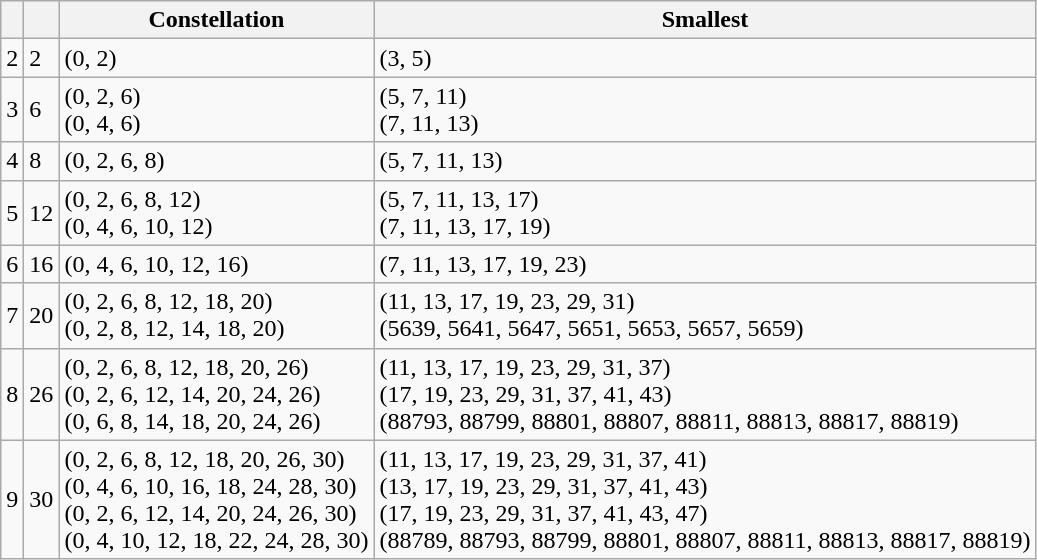<table class="wikitable">
<tr>
<th></th>
<th></th>
<th>Constellation</th>
<th>Smallest</th>
</tr>
<tr>
<td>2</td>
<td>2</td>
<td>(0, 2)</td>
<td>(3, 5)</td>
</tr>
<tr>
<td>3</td>
<td>6</td>
<td>(0, 2, 6)<br>(0, 4, 6)</td>
<td>(5, 7, 11)<br>(7, 11, 13)</td>
</tr>
<tr>
<td>4</td>
<td>8</td>
<td>(0, 2, 6, 8)</td>
<td>(5, 7, 11, 13)</td>
</tr>
<tr>
<td>5</td>
<td>12</td>
<td>(0, 2, 6, 8, 12)<br>(0, 4, 6, 10, 12)</td>
<td>(5, 7, 11, 13, 17)<br>(7, 11, 13, 17, 19)</td>
</tr>
<tr>
<td>6</td>
<td>16</td>
<td>(0, 4, 6, 10, 12, 16)</td>
<td>(7, 11, 13, 17, 19, 23)</td>
</tr>
<tr>
<td>7</td>
<td>20</td>
<td>(0, 2, 6, 8, 12, 18, 20)<br>(0, 2, 8, 12, 14, 18, 20)</td>
<td>(11, 13, 17, 19, 23, 29, 31)<br>(5639, 5641, 5647, 5651, 5653, 5657, 5659)</td>
</tr>
<tr>
<td>8</td>
<td>26</td>
<td>(0, 2, 6, 8, 12, 18, 20, 26)<br>(0, 2, 6, 12, 14, 20, 24, 26)<br>(0, 6, 8, 14, 18, 20, 24, 26)</td>
<td>(11, 13, 17, 19, 23, 29, 31, 37)<br>(17, 19, 23, 29, 31, 37, 41, 43)<br>(88793, 88799, 88801, 88807, 88811, 88813, 88817, 88819)</td>
</tr>
<tr>
<td>9</td>
<td>30</td>
<td>(0, 2, 6, 8, 12, 18, 20, 26, 30)<br>(0, 4, 6, 10, 16, 18, 24, 28, 30)<br>(0, 2, 6, 12, 14, 20, 24, 26, 30)<br>(0, 4, 10, 12, 18, 22, 24, 28, 30)</td>
<td>(11, 13, 17, 19, 23, 29, 31, 37, 41)<br>(13, 17, 19, 23, 29, 31, 37, 41, 43)<br>(17, 19, 23, 29, 31, 37, 41, 43, 47)<br>(88789, 88793, 88799, 88801, 88807, 88811, 88813, 88817, 88819)</td>
</tr>
</table>
